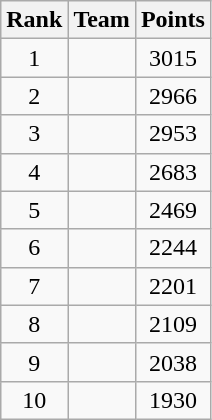<table class="wikitable sortable">
<tr>
<th>Rank</th>
<th>Team</th>
<th>Points</th>
</tr>
<tr>
<td align=center>1</td>
<td></td>
<td align=center>3015</td>
</tr>
<tr>
<td align=center>2</td>
<td></td>
<td align=center>2966</td>
</tr>
<tr>
<td align=center>3</td>
<td></td>
<td align=center>2953</td>
</tr>
<tr>
<td align=center>4</td>
<td></td>
<td align=center>2683</td>
</tr>
<tr>
<td align=center>5</td>
<td></td>
<td align=center>2469</td>
</tr>
<tr>
<td align=center>6</td>
<td></td>
<td align=center>2244</td>
</tr>
<tr>
<td align=center>7</td>
<td></td>
<td align=center>2201</td>
</tr>
<tr>
<td align=center>8</td>
<td></td>
<td align=center>2109</td>
</tr>
<tr>
<td align=center>9</td>
<td></td>
<td align=center>2038</td>
</tr>
<tr>
<td align=center>10</td>
<td></td>
<td align=center>1930</td>
</tr>
</table>
